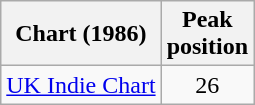<table class="wikitable">
<tr>
<th scope="col">Chart (1986)</th>
<th scope="col">Peak<br>position</th>
</tr>
<tr>
<td><a href='#'>UK Indie Chart</a></td>
<td style="text-align:center;">26</td>
</tr>
</table>
